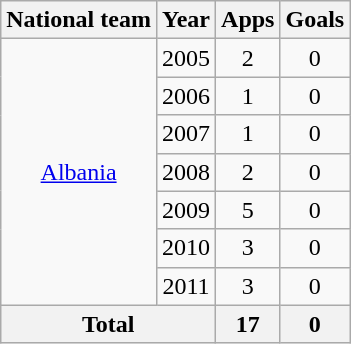<table class=wikitable style="text-align: center;">
<tr>
<th>National team</th>
<th>Year</th>
<th>Apps</th>
<th>Goals</th>
</tr>
<tr>
<td rowspan="7"><a href='#'>Albania</a></td>
<td>2005</td>
<td>2</td>
<td>0</td>
</tr>
<tr>
<td>2006</td>
<td>1</td>
<td>0</td>
</tr>
<tr>
<td>2007</td>
<td>1</td>
<td>0</td>
</tr>
<tr>
<td>2008</td>
<td>2</td>
<td>0</td>
</tr>
<tr>
<td>2009</td>
<td>5</td>
<td>0</td>
</tr>
<tr>
<td>2010</td>
<td>3</td>
<td>0</td>
</tr>
<tr>
<td>2011</td>
<td>3</td>
<td>0</td>
</tr>
<tr>
<th colspan="2">Total</th>
<th>17</th>
<th>0</th>
</tr>
</table>
